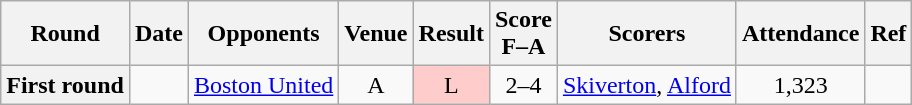<table class="wikitable plainrowheaders sortable" style="text-align:center">
<tr>
<th scope="col">Round</th>
<th scope="col">Date</th>
<th scope="col">Opponents</th>
<th scope="col">Venue</th>
<th scope="col">Result</th>
<th scope="col">Score<br>F–A</th>
<th scope="col" class="unsortable">Scorers</th>
<th scope="col">Attendance</th>
<th scope="col" class="unsortable">Ref</th>
</tr>
<tr>
<th scope="row">First round</th>
<td align="left"></td>
<td align="left"><a href='#'>Boston United</a></td>
<td>A</td>
<td style="background-color:#FFCCCC">L</td>
<td>2–4</td>
<td align="left"><a href='#'>Skiverton</a>, <a href='#'>Alford</a></td>
<td>1,323</td>
<td></td>
</tr>
</table>
